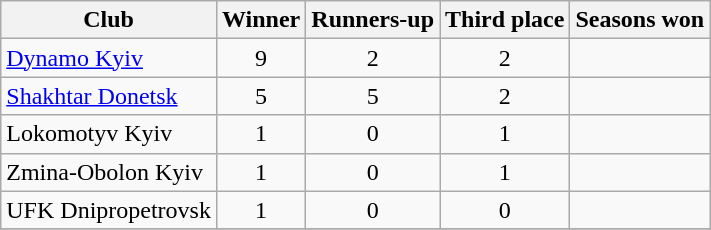<table class="wikitable">
<tr>
<th>Club</th>
<th>Winner</th>
<th>Runners-up</th>
<th>Third place</th>
<th>Seasons won</th>
</tr>
<tr>
<td><a href='#'>Dynamo Kyiv</a></td>
<td align=center>9</td>
<td align=center>2</td>
<td align=center>2</td>
<td></td>
</tr>
<tr>
<td><a href='#'>Shakhtar Donetsk</a></td>
<td align=center>5</td>
<td align=center>5</td>
<td align=center>2</td>
<td></td>
</tr>
<tr>
<td>Lokomotyv Kyiv</td>
<td align=center>1</td>
<td align=center>0</td>
<td align=center>1</td>
<td></td>
</tr>
<tr>
<td>Zmina-Obolon Kyiv</td>
<td align=center>1</td>
<td align=center>0</td>
<td align=center>1</td>
<td></td>
</tr>
<tr>
<td>UFK Dnipropetrovsk</td>
<td align=center>1</td>
<td align=center>0</td>
<td align=center>0</td>
<td></td>
</tr>
<tr>
</tr>
</table>
